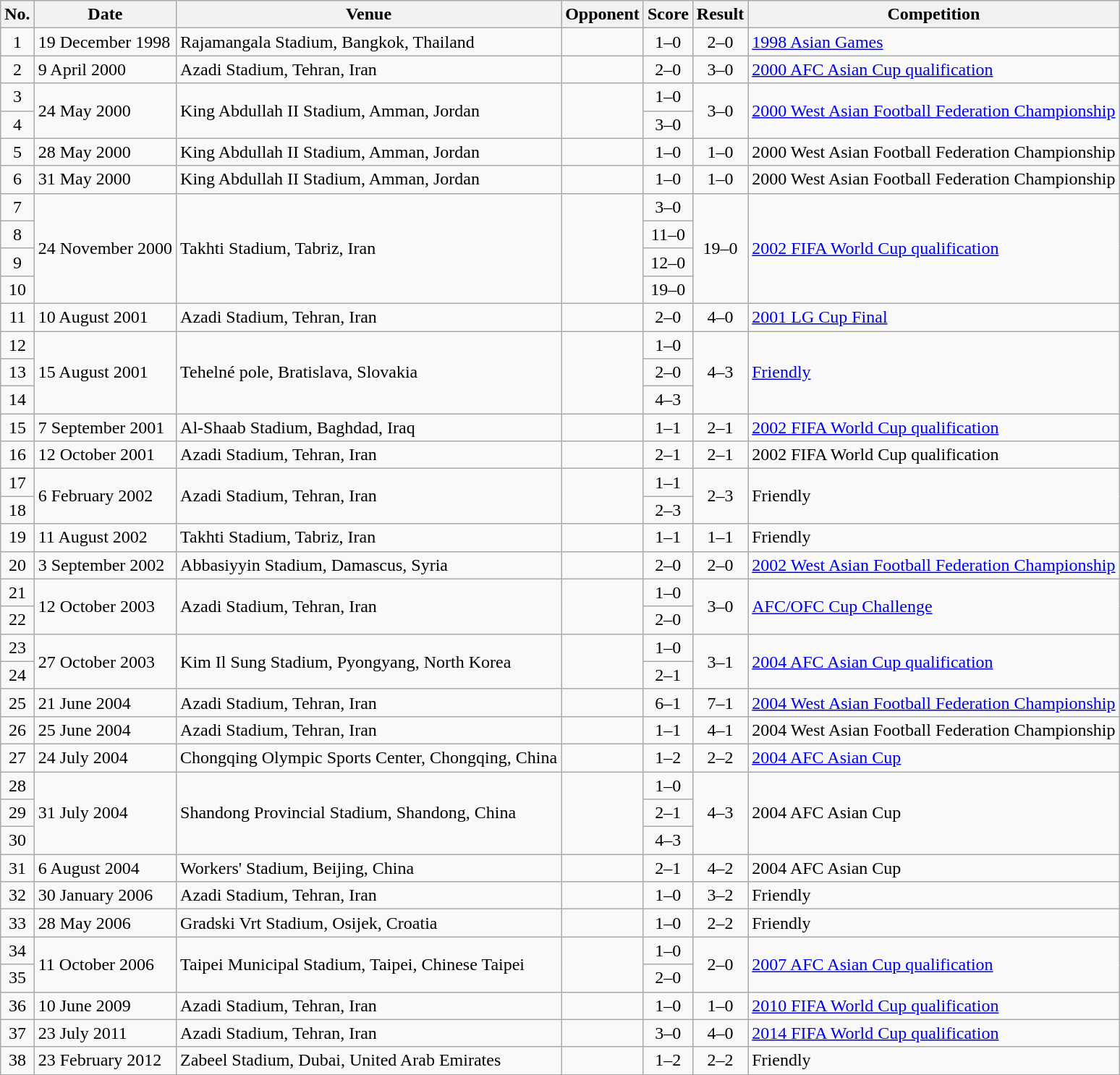<table class="wikitable sortable">
<tr>
<th scope="col">No.</th>
<th scope="col">Date</th>
<th scope="col">Venue</th>
<th scope="col">Opponent</th>
<th scope="col">Score</th>
<th scope="col">Result</th>
<th scope="col">Competition</th>
</tr>
<tr>
<td align="center">1</td>
<td>19 December 1998</td>
<td>Rajamangala Stadium, Bangkok, Thailand</td>
<td></td>
<td align="center">1–0</td>
<td align="center">2–0</td>
<td><a href='#'>1998 Asian Games</a></td>
</tr>
<tr>
<td align="center">2</td>
<td>9 April 2000</td>
<td>Azadi Stadium, Tehran, Iran</td>
<td></td>
<td align="center">2–0</td>
<td align="center">3–0</td>
<td><a href='#'>2000 AFC Asian Cup qualification</a></td>
</tr>
<tr>
<td align="center">3</td>
<td rowspan="2">24 May 2000</td>
<td rowspan="2">King Abdullah II Stadium, Amman, Jordan</td>
<td rowspan="2"></td>
<td align="center">1–0</td>
<td rowspan="2" style="text-align:center">3–0</td>
<td rowspan="2"><a href='#'>2000 West Asian Football Federation Championship</a></td>
</tr>
<tr>
<td align="center">4</td>
<td align="center">3–0</td>
</tr>
<tr>
<td align="center">5</td>
<td>28 May 2000</td>
<td>King Abdullah II Stadium, Amman, Jordan</td>
<td></td>
<td align="center">1–0</td>
<td align="center">1–0</td>
<td>2000 West Asian Football Federation Championship</td>
</tr>
<tr>
<td align="center">6</td>
<td>31 May 2000</td>
<td>King Abdullah II Stadium, Amman, Jordan</td>
<td></td>
<td align="center">1–0</td>
<td align="center">1–0</td>
<td>2000 West Asian Football Federation Championship</td>
</tr>
<tr>
<td align="center">7</td>
<td rowspan="4">24 November 2000</td>
<td rowspan="4">Takhti Stadium, Tabriz, Iran</td>
<td rowspan="4"></td>
<td align="center">3–0</td>
<td rowspan="4" style="text-align:center">19–0</td>
<td rowspan="4"><a href='#'>2002 FIFA World Cup qualification</a></td>
</tr>
<tr>
<td align="center">8</td>
<td align="center">11–0</td>
</tr>
<tr>
<td align="center">9</td>
<td align="center">12–0</td>
</tr>
<tr>
<td align="center">10</td>
<td align="center">19–0</td>
</tr>
<tr>
<td align="center">11</td>
<td>10 August 2001</td>
<td>Azadi Stadium, Tehran, Iran</td>
<td></td>
<td align="center">2–0</td>
<td align="center">4–0</td>
<td><a href='#'>2001 LG Cup Final</a></td>
</tr>
<tr>
<td align="center">12</td>
<td rowspan="3">15 August 2001</td>
<td rowspan="3">Tehelné pole, Bratislava, Slovakia</td>
<td rowspan="3"></td>
<td align="center">1–0</td>
<td rowspan="3" style="text-align:center">4–3</td>
<td rowspan="3"><a href='#'>Friendly</a></td>
</tr>
<tr>
<td align="center">13</td>
<td align="center">2–0</td>
</tr>
<tr>
<td align="center">14</td>
<td align="center">4–3</td>
</tr>
<tr>
<td align="center">15</td>
<td>7 September 2001</td>
<td>Al-Shaab Stadium, Baghdad, Iraq</td>
<td></td>
<td align="center">1–1</td>
<td align="center">2–1</td>
<td><a href='#'>2002 FIFA World Cup qualification</a></td>
</tr>
<tr>
<td align="center">16</td>
<td>12 October 2001</td>
<td>Azadi Stadium, Tehran, Iran</td>
<td></td>
<td align="center">2–1</td>
<td align="center">2–1</td>
<td>2002 FIFA World Cup qualification</td>
</tr>
<tr>
<td align="center">17</td>
<td rowspan="2">6 February 2002</td>
<td rowspan="2">Azadi Stadium, Tehran, Iran</td>
<td rowspan="2"></td>
<td align="center">1–1</td>
<td rowspan="2" style="text-align:center">2–3</td>
<td rowspan="2">Friendly</td>
</tr>
<tr>
<td align="center">18</td>
<td align="center">2–3</td>
</tr>
<tr>
<td align="center">19</td>
<td>11 August 2002</td>
<td>Takhti Stadium, Tabriz, Iran</td>
<td></td>
<td align="center">1–1</td>
<td align="center">1–1</td>
<td>Friendly</td>
</tr>
<tr>
<td align="center">20</td>
<td>3 September 2002</td>
<td>Abbasiyyin Stadium, Damascus, Syria</td>
<td></td>
<td align="center">2–0</td>
<td align="center">2–0</td>
<td><a href='#'>2002 West Asian Football Federation Championship</a></td>
</tr>
<tr>
<td align="center">21</td>
<td rowspan="2">12 October 2003</td>
<td rowspan="2">Azadi Stadium, Tehran, Iran</td>
<td rowspan="2"></td>
<td align="center">1–0</td>
<td rowspan="2" style="text-align:center">3–0</td>
<td rowspan="2"><a href='#'>AFC/OFC Cup Challenge</a></td>
</tr>
<tr>
<td align="center">22</td>
<td align="center">2–0</td>
</tr>
<tr>
<td align="center">23</td>
<td rowspan="2">27 October 2003</td>
<td rowspan="2">Kim Il Sung Stadium, Pyongyang, North Korea</td>
<td rowspan="2"></td>
<td align="center">1–0</td>
<td rowspan="2" style="text-align:center">3–1</td>
<td rowspan="2"><a href='#'>2004 AFC Asian Cup qualification</a></td>
</tr>
<tr>
<td align="center">24</td>
<td align="center">2–1</td>
</tr>
<tr>
<td align="center">25</td>
<td>21 June 2004</td>
<td>Azadi Stadium, Tehran, Iran</td>
<td></td>
<td align="center">6–1</td>
<td align="center">7–1</td>
<td><a href='#'>2004 West Asian Football Federation Championship</a></td>
</tr>
<tr>
<td align="center">26</td>
<td>25 June 2004</td>
<td>Azadi Stadium, Tehran, Iran</td>
<td></td>
<td align="center">1–1</td>
<td align="center">4–1</td>
<td>2004 West Asian Football Federation Championship</td>
</tr>
<tr>
<td align="center">27</td>
<td>24 July 2004</td>
<td>Chongqing Olympic Sports Center, Chongqing, China</td>
<td></td>
<td align="center">1–2</td>
<td align="center">2–2</td>
<td><a href='#'>2004 AFC Asian Cup</a></td>
</tr>
<tr>
<td align="center">28</td>
<td rowspan="3">31 July 2004</td>
<td rowspan="3">Shandong Provincial Stadium, Shandong, China</td>
<td rowspan="3"></td>
<td align="center">1–0</td>
<td rowspan="3" style="text-align:center">4–3</td>
<td rowspan="3">2004 AFC Asian Cup</td>
</tr>
<tr>
<td align="center">29</td>
<td align="center">2–1</td>
</tr>
<tr>
<td align="center">30</td>
<td align="center">4–3</td>
</tr>
<tr>
<td align="center">31</td>
<td>6 August 2004</td>
<td>Workers' Stadium, Beijing, China</td>
<td></td>
<td align="center">2–1</td>
<td align="center">4–2</td>
<td>2004 AFC Asian Cup</td>
</tr>
<tr>
<td align="center">32</td>
<td>30 January 2006</td>
<td>Azadi Stadium, Tehran, Iran</td>
<td></td>
<td align="center">1–0</td>
<td align="center">3–2</td>
<td>Friendly</td>
</tr>
<tr>
<td align="center">33</td>
<td>28 May 2006</td>
<td>Gradski Vrt Stadium, Osijek, Croatia</td>
<td></td>
<td align="center">1–0</td>
<td align="center">2–2</td>
<td>Friendly</td>
</tr>
<tr>
<td align="center">34</td>
<td rowspan="2">11 October 2006</td>
<td rowspan="2">Taipei Municipal Stadium, Taipei, Chinese Taipei</td>
<td rowspan="2"></td>
<td align="center">1–0</td>
<td rowspan="2" style="text-align:center">2–0</td>
<td rowspan="2"><a href='#'>2007 AFC Asian Cup qualification</a></td>
</tr>
<tr>
<td align="center">35</td>
<td align="center">2–0</td>
</tr>
<tr>
<td align="center">36</td>
<td>10 June 2009</td>
<td>Azadi Stadium, Tehran, Iran</td>
<td></td>
<td align="center">1–0</td>
<td align="center">1–0</td>
<td><a href='#'>2010 FIFA World Cup qualification</a></td>
</tr>
<tr>
<td align="center">37</td>
<td>23 July 2011</td>
<td>Azadi Stadium, Tehran, Iran</td>
<td></td>
<td align="center">3–0</td>
<td align="center">4–0</td>
<td><a href='#'>2014 FIFA World Cup qualification</a></td>
</tr>
<tr>
<td align="center">38</td>
<td>23 February 2012</td>
<td>Zabeel Stadium, Dubai, United Arab Emirates</td>
<td></td>
<td align="center">1–2</td>
<td align="center">2–2</td>
<td>Friendly</td>
</tr>
</table>
